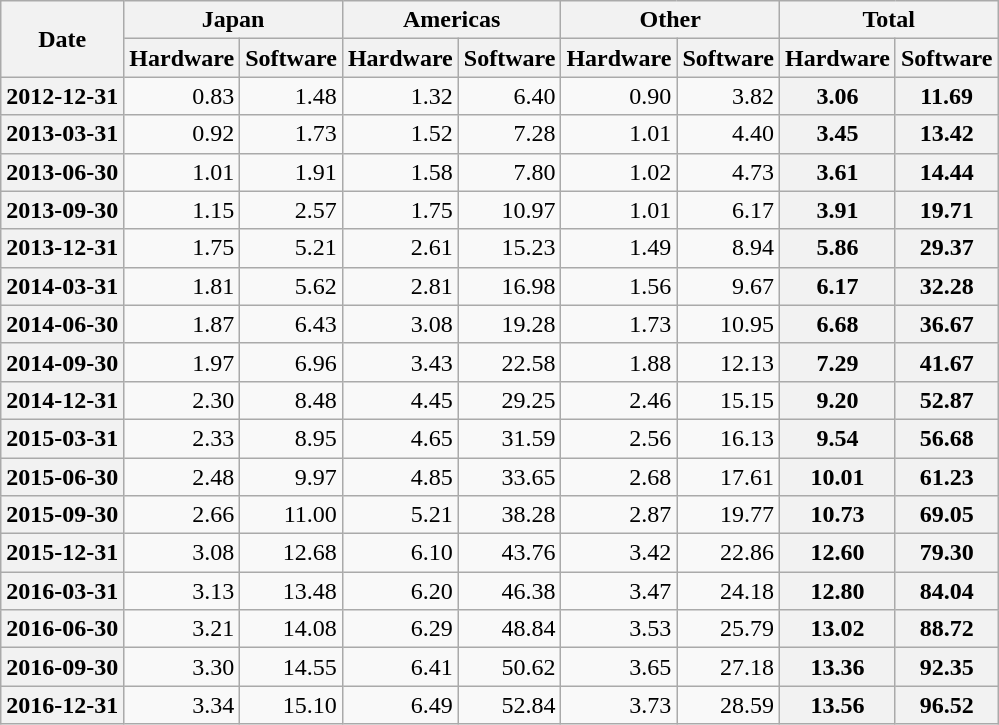<table class="wikitable plainrowheaders" style="float:center; text-align:right; margin:10px">
<tr>
<th rowspan="2">Date</th>
<th colspan="2">Japan</th>
<th colspan="2">Americas</th>
<th colspan="2">Other</th>
<th colspan="2">Total</th>
</tr>
<tr>
<th scope="row">Hardware</th>
<th scope="row">Software</th>
<th scope="row">Hardware</th>
<th scope="row">Software</th>
<th scope="row">Hardware</th>
<th scope="row">Software</th>
<th scope="row">Hardware</th>
<th scope="row">Software</th>
</tr>
<tr>
<th>2012-12-31</th>
<td>0.83</td>
<td>1.48</td>
<td>1.32</td>
<td>6.40</td>
<td>0.90</td>
<td>3.82</td>
<th>3.06</th>
<th>11.69</th>
</tr>
<tr>
<th>2013-03-31</th>
<td>0.92</td>
<td>1.73</td>
<td>1.52</td>
<td>7.28</td>
<td>1.01</td>
<td>4.40</td>
<th>3.45</th>
<th>13.42</th>
</tr>
<tr>
<th>2013-06-30</th>
<td>1.01</td>
<td>1.91</td>
<td>1.58</td>
<td>7.80</td>
<td>1.02</td>
<td>4.73</td>
<th>3.61</th>
<th>14.44</th>
</tr>
<tr>
<th>2013-09-30</th>
<td>1.15</td>
<td>2.57</td>
<td>1.75</td>
<td>10.97</td>
<td>1.01</td>
<td>6.17</td>
<th>3.91</th>
<th>19.71</th>
</tr>
<tr>
<th>2013-12-31</th>
<td>1.75</td>
<td>5.21</td>
<td>2.61</td>
<td>15.23</td>
<td>1.49</td>
<td>8.94</td>
<th>5.86</th>
<th>29.37</th>
</tr>
<tr>
<th>2014-03-31</th>
<td>1.81</td>
<td>5.62</td>
<td>2.81</td>
<td>16.98</td>
<td>1.56</td>
<td>9.67</td>
<th>6.17</th>
<th>32.28</th>
</tr>
<tr>
<th>2014-06-30</th>
<td>1.87</td>
<td>6.43</td>
<td>3.08</td>
<td>19.28</td>
<td>1.73</td>
<td>10.95</td>
<th>6.68</th>
<th>36.67</th>
</tr>
<tr>
<th>2014-09-30</th>
<td>1.97</td>
<td>6.96</td>
<td>3.43</td>
<td>22.58</td>
<td>1.88</td>
<td>12.13</td>
<th>7.29</th>
<th>41.67</th>
</tr>
<tr>
<th>2014-12-31</th>
<td>2.30</td>
<td>8.48</td>
<td>4.45</td>
<td>29.25</td>
<td>2.46</td>
<td>15.15</td>
<th>9.20</th>
<th>52.87</th>
</tr>
<tr>
<th>2015-03-31</th>
<td>2.33</td>
<td>8.95</td>
<td>4.65</td>
<td>31.59</td>
<td>2.56</td>
<td>16.13</td>
<th>9.54</th>
<th>56.68</th>
</tr>
<tr>
<th>2015-06-30</th>
<td>2.48</td>
<td>9.97</td>
<td>4.85</td>
<td>33.65</td>
<td>2.68</td>
<td>17.61</td>
<th>10.01</th>
<th>61.23</th>
</tr>
<tr>
<th>2015-09-30</th>
<td>2.66</td>
<td>11.00</td>
<td>5.21</td>
<td>38.28</td>
<td>2.87</td>
<td>19.77</td>
<th>10.73</th>
<th>69.05</th>
</tr>
<tr>
<th>2015-12-31</th>
<td>3.08</td>
<td>12.68</td>
<td>6.10</td>
<td>43.76</td>
<td>3.42</td>
<td>22.86</td>
<th>12.60</th>
<th>79.30</th>
</tr>
<tr>
<th>2016-03-31</th>
<td>3.13</td>
<td>13.48</td>
<td>6.20</td>
<td>46.38</td>
<td>3.47</td>
<td>24.18</td>
<th>12.80</th>
<th>84.04</th>
</tr>
<tr>
<th>2016-06-30</th>
<td>3.21</td>
<td>14.08</td>
<td>6.29</td>
<td>48.84</td>
<td>3.53</td>
<td>25.79</td>
<th>13.02</th>
<th>88.72</th>
</tr>
<tr>
<th>2016-09-30</th>
<td>3.30</td>
<td>14.55</td>
<td>6.41</td>
<td>50.62</td>
<td>3.65</td>
<td>27.18</td>
<th>13.36</th>
<th>92.35</th>
</tr>
<tr>
<th class="nowrap">2016-12-31</th>
<td>3.34</td>
<td>15.10</td>
<td>6.49</td>
<td>52.84</td>
<td>3.73</td>
<td>28.59</td>
<th>13.56</th>
<th>96.52</th>
</tr>
</table>
